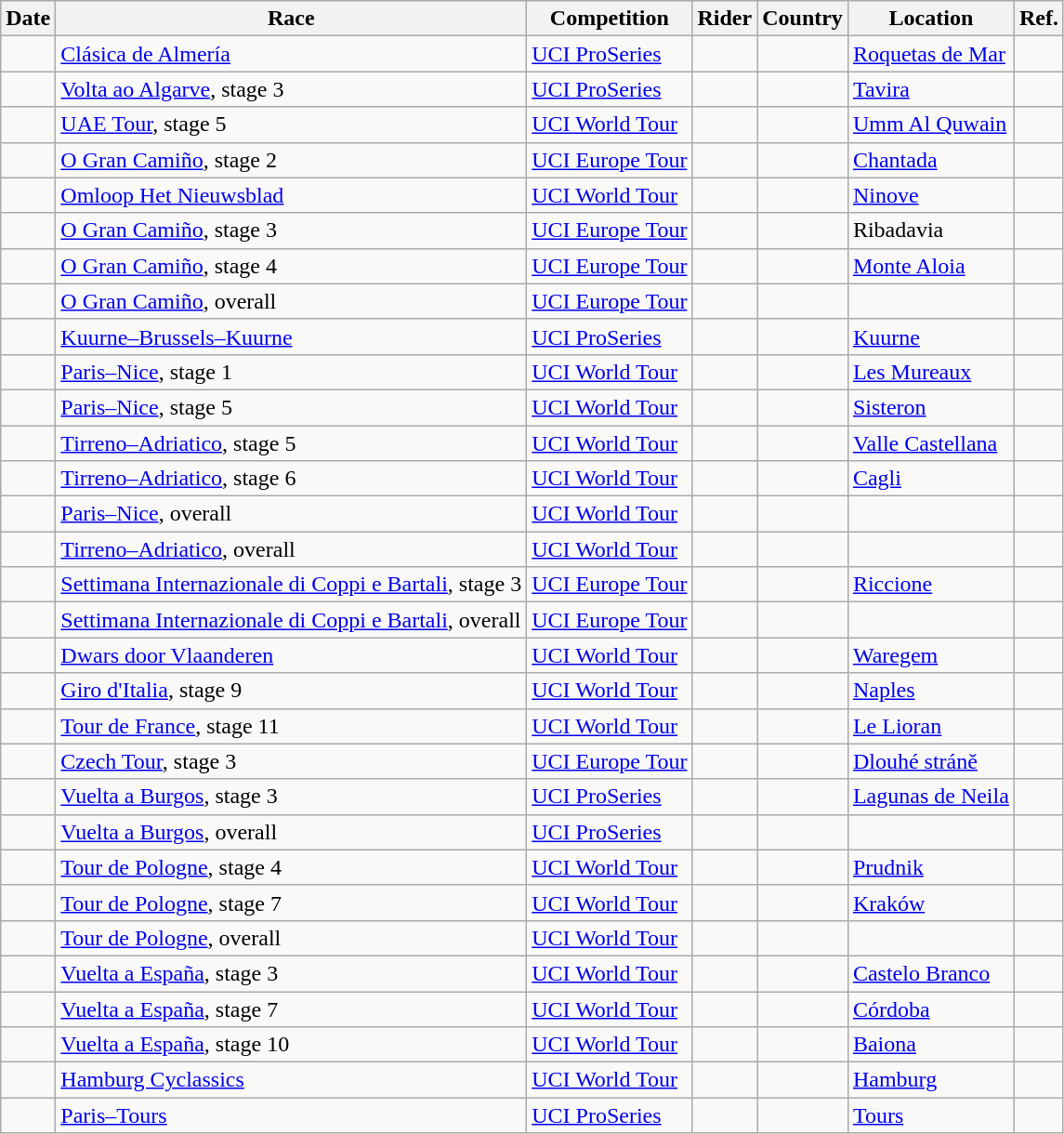<table class="wikitable sortable">
<tr>
<th>Date</th>
<th>Race</th>
<th>Competition</th>
<th>Rider</th>
<th>Country</th>
<th>Location</th>
<th class="unsortable">Ref.</th>
</tr>
<tr>
<td></td>
<td><a href='#'>Clásica de Almería</a></td>
<td><a href='#'>UCI ProSeries</a></td>
<td></td>
<td></td>
<td><a href='#'>Roquetas de Mar</a></td>
<td align="center"></td>
</tr>
<tr>
<td></td>
<td><a href='#'>Volta ao Algarve</a>, stage 3</td>
<td><a href='#'>UCI ProSeries</a></td>
<td></td>
<td></td>
<td><a href='#'>Tavira</a></td>
<td align="center"></td>
</tr>
<tr>
<td></td>
<td><a href='#'>UAE Tour</a>, stage 5</td>
<td><a href='#'>UCI World Tour</a></td>
<td></td>
<td></td>
<td><a href='#'>Umm Al Quwain</a></td>
<td align="center"></td>
</tr>
<tr>
<td></td>
<td><a href='#'>O Gran Camiño</a>, stage 2</td>
<td><a href='#'>UCI Europe Tour</a></td>
<td></td>
<td></td>
<td><a href='#'>Chantada</a></td>
<td align="center"></td>
</tr>
<tr>
<td></td>
<td><a href='#'>Omloop Het Nieuwsblad</a></td>
<td><a href='#'>UCI World Tour</a></td>
<td></td>
<td></td>
<td><a href='#'>Ninove</a></td>
<td align="center"></td>
</tr>
<tr>
<td></td>
<td><a href='#'>O Gran Camiño</a>, stage 3</td>
<td><a href='#'>UCI Europe Tour</a></td>
<td></td>
<td></td>
<td>Ribadavia</td>
<td align="center"></td>
</tr>
<tr>
<td></td>
<td><a href='#'>O Gran Camiño</a>, stage 4</td>
<td><a href='#'>UCI Europe Tour</a></td>
<td></td>
<td></td>
<td><a href='#'>Monte Aloia</a></td>
<td align="center"></td>
</tr>
<tr>
<td></td>
<td><a href='#'>O Gran Camiño</a>, overall</td>
<td><a href='#'>UCI Europe Tour</a></td>
<td></td>
<td></td>
<td></td>
<td align="center"></td>
</tr>
<tr>
<td></td>
<td><a href='#'>Kuurne–Brussels–Kuurne</a></td>
<td><a href='#'>UCI ProSeries</a></td>
<td></td>
<td></td>
<td><a href='#'>Kuurne</a></td>
<td align="center"></td>
</tr>
<tr>
<td></td>
<td><a href='#'>Paris–Nice</a>, stage 1</td>
<td><a href='#'>UCI World Tour</a></td>
<td></td>
<td></td>
<td><a href='#'>Les Mureaux</a></td>
<td align="center"></td>
</tr>
<tr>
<td></td>
<td><a href='#'>Paris–Nice</a>, stage 5</td>
<td><a href='#'>UCI World Tour</a></td>
<td></td>
<td></td>
<td><a href='#'>Sisteron</a></td>
<td align="center"></td>
</tr>
<tr>
<td></td>
<td><a href='#'>Tirreno–Adriatico</a>, stage 5</td>
<td><a href='#'>UCI World Tour</a></td>
<td></td>
<td></td>
<td><a href='#'>Valle Castellana</a></td>
<td align="center"></td>
</tr>
<tr>
<td></td>
<td><a href='#'>Tirreno–Adriatico</a>, stage 6</td>
<td><a href='#'>UCI World Tour</a></td>
<td></td>
<td></td>
<td><a href='#'>Cagli</a></td>
<td align="center"></td>
</tr>
<tr>
<td></td>
<td><a href='#'>Paris–Nice</a>, overall</td>
<td><a href='#'>UCI World Tour</a></td>
<td></td>
<td></td>
<td></td>
<td align="center"></td>
</tr>
<tr>
<td></td>
<td><a href='#'>Tirreno–Adriatico</a>, overall</td>
<td><a href='#'>UCI World Tour</a></td>
<td></td>
<td></td>
<td></td>
<td align="center"></td>
</tr>
<tr>
<td></td>
<td><a href='#'>Settimana Internazionale di Coppi e Bartali</a>, stage 3</td>
<td><a href='#'>UCI Europe Tour</a></td>
<td></td>
<td></td>
<td><a href='#'>Riccione</a></td>
<td align="center"></td>
</tr>
<tr>
<td></td>
<td><a href='#'>Settimana Internazionale di Coppi e Bartali</a>, overall</td>
<td><a href='#'>UCI Europe Tour</a></td>
<td></td>
<td></td>
<td></td>
<td align="center"></td>
</tr>
<tr>
<td></td>
<td><a href='#'>Dwars door Vlaanderen</a></td>
<td><a href='#'>UCI World Tour</a></td>
<td></td>
<td></td>
<td><a href='#'>Waregem</a></td>
<td align="center"></td>
</tr>
<tr>
<td></td>
<td><a href='#'>Giro d'Italia</a>, stage 9</td>
<td><a href='#'>UCI World Tour</a></td>
<td></td>
<td></td>
<td><a href='#'>Naples</a></td>
<td align="center"></td>
</tr>
<tr>
<td></td>
<td><a href='#'>Tour de France</a>, stage 11</td>
<td><a href='#'>UCI World Tour</a></td>
<td></td>
<td></td>
<td><a href='#'>Le Lioran</a></td>
<td align="center"></td>
</tr>
<tr>
<td></td>
<td><a href='#'>Czech Tour</a>, stage 3</td>
<td><a href='#'>UCI Europe Tour</a></td>
<td></td>
<td></td>
<td><a href='#'>Dlouhé stráně</a></td>
<td align="center"></td>
</tr>
<tr>
<td></td>
<td><a href='#'>Vuelta a Burgos</a>, stage 3</td>
<td><a href='#'>UCI ProSeries</a></td>
<td></td>
<td></td>
<td><a href='#'>Lagunas de Neila</a></td>
<td align="center"></td>
</tr>
<tr>
<td></td>
<td><a href='#'>Vuelta a Burgos</a>, overall</td>
<td><a href='#'>UCI ProSeries</a></td>
<td></td>
<td></td>
<td></td>
<td align="center"></td>
</tr>
<tr>
<td></td>
<td><a href='#'>Tour de Pologne</a>, stage 4</td>
<td><a href='#'>UCI World Tour</a></td>
<td></td>
<td></td>
<td><a href='#'>Prudnik</a></td>
<td align="center"></td>
</tr>
<tr>
<td></td>
<td><a href='#'>Tour de Pologne</a>, stage 7</td>
<td><a href='#'>UCI World Tour</a></td>
<td></td>
<td></td>
<td><a href='#'>Kraków</a></td>
<td align="center"></td>
</tr>
<tr>
<td></td>
<td><a href='#'>Tour de Pologne</a>, overall</td>
<td><a href='#'>UCI World Tour</a></td>
<td></td>
<td></td>
<td></td>
<td align="center"></td>
</tr>
<tr>
<td></td>
<td><a href='#'>Vuelta a España</a>, stage 3</td>
<td><a href='#'>UCI World Tour</a></td>
<td></td>
<td></td>
<td><a href='#'>Castelo Branco</a></td>
<td align="center"></td>
</tr>
<tr>
<td></td>
<td><a href='#'>Vuelta a España</a>, stage 7</td>
<td><a href='#'>UCI World Tour</a></td>
<td></td>
<td></td>
<td><a href='#'>Córdoba</a></td>
<td align="center"></td>
</tr>
<tr>
<td></td>
<td><a href='#'>Vuelta a España</a>, stage 10</td>
<td><a href='#'>UCI World Tour</a></td>
<td></td>
<td></td>
<td><a href='#'>Baiona</a></td>
<td align="center"></td>
</tr>
<tr>
<td></td>
<td><a href='#'>Hamburg Cyclassics</a></td>
<td><a href='#'>UCI World Tour</a></td>
<td></td>
<td></td>
<td><a href='#'>Hamburg</a></td>
<td align="center"></td>
</tr>
<tr>
<td></td>
<td><a href='#'>Paris–Tours</a></td>
<td><a href='#'>UCI ProSeries</a></td>
<td></td>
<td></td>
<td><a href='#'>Tours</a></td>
<td align="center"></td>
</tr>
</table>
